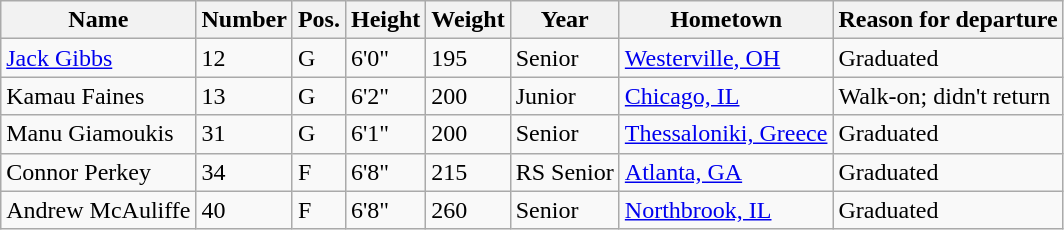<table class="wikitable sortable" border="1">
<tr>
<th>Name</th>
<th>Number</th>
<th>Pos.</th>
<th>Height</th>
<th>Weight</th>
<th>Year</th>
<th>Hometown</th>
<th class="unsortable">Reason for departure</th>
</tr>
<tr>
<td><a href='#'>Jack Gibbs</a></td>
<td>12</td>
<td>G</td>
<td>6'0"</td>
<td>195</td>
<td>Senior</td>
<td><a href='#'>Westerville, OH</a></td>
<td>Graduated</td>
</tr>
<tr>
<td>Kamau Faines</td>
<td>13</td>
<td>G</td>
<td>6'2"</td>
<td>200</td>
<td>Junior</td>
<td><a href='#'>Chicago, IL</a></td>
<td>Walk-on; didn't return</td>
</tr>
<tr>
<td>Manu Giamoukis</td>
<td>31</td>
<td>G</td>
<td>6'1"</td>
<td>200</td>
<td>Senior</td>
<td><a href='#'>Thessaloniki, Greece</a></td>
<td>Graduated</td>
</tr>
<tr>
<td>Connor Perkey</td>
<td>34</td>
<td>F</td>
<td>6'8"</td>
<td>215</td>
<td>RS Senior</td>
<td><a href='#'>Atlanta, GA</a></td>
<td>Graduated</td>
</tr>
<tr>
<td>Andrew McAuliffe</td>
<td>40</td>
<td>F</td>
<td>6'8"</td>
<td>260</td>
<td>Senior</td>
<td><a href='#'>Northbrook, IL</a></td>
<td>Graduated</td>
</tr>
</table>
